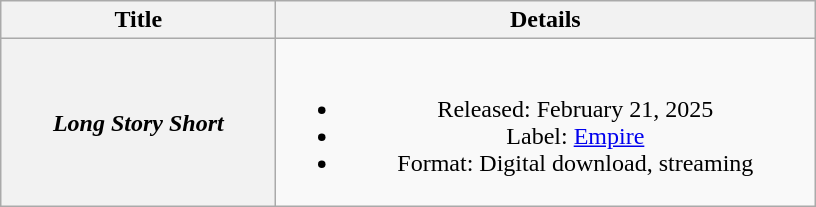<table class="wikitable plainrowheaders" style="text-align:center;">
<tr>
<th scope="col" style="width:11em;">Title</th>
<th scope="col" style="width:22em;">Details</th>
</tr>
<tr>
<th scope="row"><em>Long Story Short</em></th>
<td><br><ul><li>Released: February 21, 2025</li><li>Label: <a href='#'>Empire</a></li><li>Format: Digital download, streaming</li></ul></td>
</tr>
</table>
